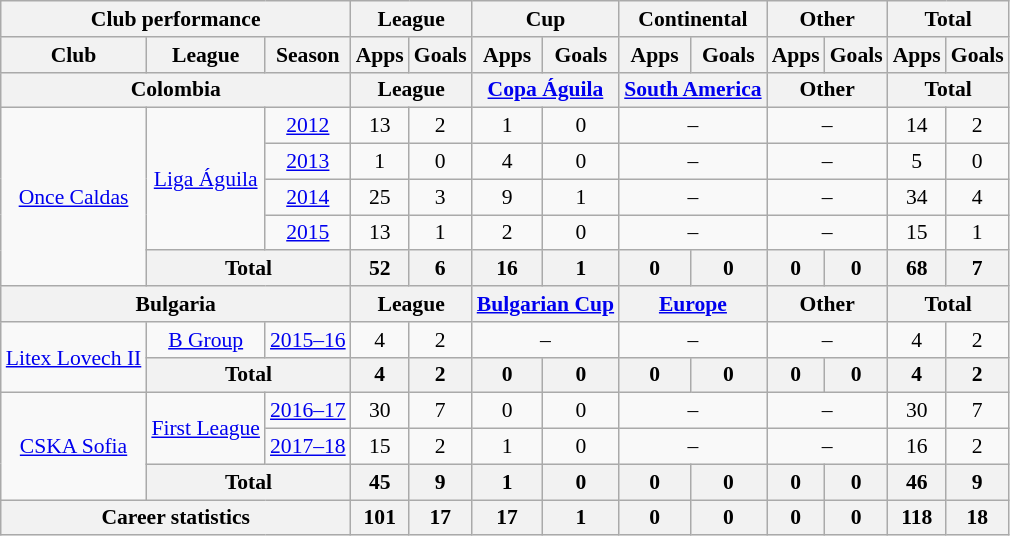<table class="wikitable" style="font-size:90%; text-align: center">
<tr>
<th Colspan="3">Club performance</th>
<th Colspan="2">League</th>
<th Colspan="2">Cup</th>
<th Colspan="2">Continental</th>
<th Colspan="2">Other</th>
<th Colspan="3">Total</th>
</tr>
<tr>
<th>Club</th>
<th>League</th>
<th>Season</th>
<th>Apps</th>
<th>Goals</th>
<th>Apps</th>
<th>Goals</th>
<th>Apps</th>
<th>Goals</th>
<th>Apps</th>
<th>Goals</th>
<th>Apps</th>
<th>Goals</th>
</tr>
<tr>
<th Colspan="3">Colombia</th>
<th Colspan="2">League</th>
<th Colspan="2"><a href='#'>Copa Águila</a></th>
<th Colspan="2"><a href='#'>South America</a></th>
<th Colspan="2">Other</th>
<th Colspan="2">Total</th>
</tr>
<tr>
<td rowspan=5><a href='#'>Once Caldas</a></td>
<td rowspan="4"><a href='#'>Liga Águila</a></td>
<td><a href='#'>2012</a></td>
<td>13</td>
<td>2</td>
<td>1</td>
<td>0</td>
<td colspan="2">–</td>
<td colspan="2">–</td>
<td>14</td>
<td>2</td>
</tr>
<tr>
<td><a href='#'>2013</a></td>
<td>1</td>
<td>0</td>
<td>4</td>
<td>0</td>
<td colspan="2">–</td>
<td colspan="2">–</td>
<td>5</td>
<td>0</td>
</tr>
<tr>
<td><a href='#'>2014</a></td>
<td>25</td>
<td>3</td>
<td>9</td>
<td>1</td>
<td colspan="2">–</td>
<td colspan="2">–</td>
<td>34</td>
<td>4</td>
</tr>
<tr>
<td><a href='#'>2015</a></td>
<td>13</td>
<td>1</td>
<td>2</td>
<td>0</td>
<td colspan="2">–</td>
<td colspan="2">–</td>
<td>15</td>
<td>1</td>
</tr>
<tr>
<th colspan=2>Total</th>
<th>52</th>
<th>6</th>
<th>16</th>
<th>1</th>
<th>0</th>
<th>0</th>
<th>0</th>
<th>0</th>
<th>68</th>
<th>7</th>
</tr>
<tr>
<th Colspan="3">Bulgaria</th>
<th Colspan="2">League</th>
<th Colspan="2"><a href='#'>Bulgarian Cup</a></th>
<th Colspan="2"><a href='#'>Europe</a></th>
<th Colspan="2">Other</th>
<th Colspan="2">Total</th>
</tr>
<tr>
<td rowspan=2><a href='#'>Litex Lovech II</a></td>
<td rowspan="1"><a href='#'>B Group</a></td>
<td><a href='#'>2015–16</a></td>
<td>4</td>
<td>2</td>
<td colspan="2">–</td>
<td colspan="2">–</td>
<td colspan="2">–</td>
<td>4</td>
<td>2</td>
</tr>
<tr>
<th colspan=2>Total</th>
<th>4</th>
<th>2</th>
<th>0</th>
<th>0</th>
<th>0</th>
<th>0</th>
<th>0</th>
<th>0</th>
<th>4</th>
<th>2</th>
</tr>
<tr>
<td rowspan=3><a href='#'>CSKA Sofia</a></td>
<td rowspan="2"><a href='#'>First League</a></td>
<td><a href='#'>2016–17</a></td>
<td>30</td>
<td>7</td>
<td>0</td>
<td>0</td>
<td colspan="2">–</td>
<td colspan="2">–</td>
<td>30</td>
<td>7</td>
</tr>
<tr>
<td><a href='#'>2017–18</a></td>
<td>15</td>
<td>2</td>
<td>1</td>
<td>0</td>
<td colspan="2">–</td>
<td colspan="2">–</td>
<td>16</td>
<td>2</td>
</tr>
<tr>
<th colspan=2>Total</th>
<th>45</th>
<th>9</th>
<th>1</th>
<th>0</th>
<th>0</th>
<th>0</th>
<th>0</th>
<th>0</th>
<th>46</th>
<th>9</th>
</tr>
<tr>
<th colspan="3">Career statistics</th>
<th>101</th>
<th>17</th>
<th>17</th>
<th>1</th>
<th>0</th>
<th>0</th>
<th>0</th>
<th>0</th>
<th>118</th>
<th>18</th>
</tr>
</table>
